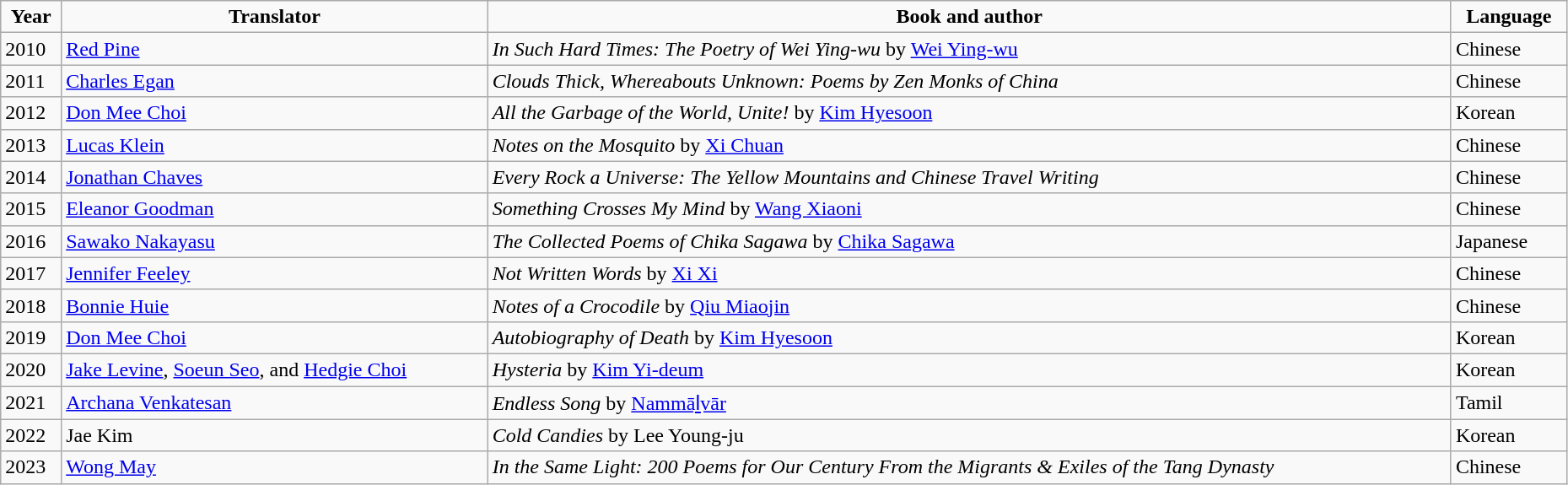<table class="wikitable" style="width: 98%;">
<tr align=center>
<td><strong>Year</strong></td>
<td><strong>Translator</strong></td>
<td><strong>Book and author</strong></td>
<td><strong>Language</strong></td>
</tr>
<tr>
<td>2010</td>
<td><a href='#'>Red Pine</a></td>
<td><em>In Such Hard Times: The Poetry of Wei Ying-wu</em> by <a href='#'>Wei Ying-wu</a></td>
<td>Chinese</td>
</tr>
<tr>
<td>2011</td>
<td><a href='#'>Charles Egan</a></td>
<td><em>Clouds Thick, Whereabouts Unknown: Poems by Zen Monks of China</em></td>
<td>Chinese</td>
</tr>
<tr>
<td>2012</td>
<td><a href='#'>Don Mee Choi</a></td>
<td><em>All the Garbage of the World, Unite!</em> by <a href='#'>Kim Hyesoon</a></td>
<td>Korean</td>
</tr>
<tr>
<td>2013</td>
<td><a href='#'>Lucas Klein</a></td>
<td><em>Notes on the Mosquito</em> by <a href='#'>Xi Chuan</a></td>
<td>Chinese</td>
</tr>
<tr>
<td>2014</td>
<td><a href='#'>Jonathan Chaves</a></td>
<td><em>Every Rock a Universe: The Yellow Mountains and Chinese Travel Writing</em></td>
<td>Chinese</td>
</tr>
<tr>
<td>2015</td>
<td><a href='#'>Eleanor Goodman</a></td>
<td><em>Something Crosses My Mind</em> by <a href='#'>Wang Xiaoni</a></td>
<td>Chinese</td>
</tr>
<tr>
<td>2016</td>
<td><a href='#'>Sawako Nakayasu</a></td>
<td><em>The Collected Poems of Chika Sagawa</em> by <a href='#'>Chika Sagawa</a></td>
<td>Japanese</td>
</tr>
<tr>
<td>2017</td>
<td><a href='#'>Jennifer Feeley</a></td>
<td><em>Not Written Words</em> by <a href='#'>Xi Xi</a></td>
<td>Chinese</td>
</tr>
<tr>
<td>2018</td>
<td><a href='#'>Bonnie Huie</a></td>
<td><em>Notes of a Crocodile</em> by <a href='#'>Qiu Miaojin</a></td>
<td>Chinese</td>
</tr>
<tr>
<td>2019</td>
<td><a href='#'>Don Mee Choi</a></td>
<td><em>Autobiography of Death</em> by <a href='#'>Kim Hyesoon</a></td>
<td>Korean</td>
</tr>
<tr>
<td>2020</td>
<td><a href='#'>Jake Levine</a>, <a href='#'>Soeun Seo</a>, and <a href='#'>Hedgie Choi</a></td>
<td><em>Hysteria</em> by <a href='#'>Kim Yi-deum</a></td>
<td>Korean</td>
</tr>
<tr>
<td>2021</td>
<td><a href='#'>Archana Venkatesan</a></td>
<td><em>Endless Song</em> by <a href='#'>Nammāḻvār</a></td>
<td>Tamil</td>
</tr>
<tr>
<td>2022</td>
<td>Jae Kim</td>
<td><em>Cold Candies</em> by Lee Young-ju</td>
<td>Korean</td>
</tr>
<tr>
<td>2023</td>
<td><a href='#'>Wong May</a></td>
<td><em>In the Same Light: 200 Poems for Our Century From the Migrants & Exiles of the Tang Dynasty</em></td>
<td>Chinese</td>
</tr>
</table>
